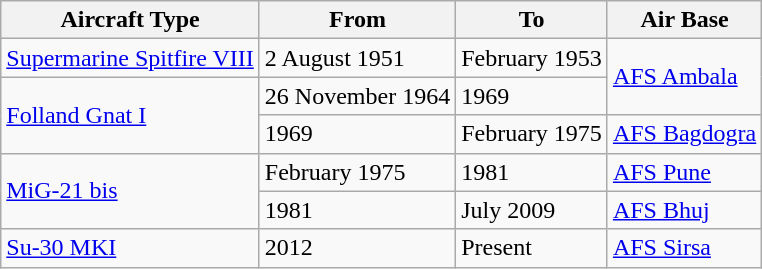<table class="wikitable">
<tr>
<th>Aircraft Type</th>
<th>From</th>
<th>To</th>
<th>Air Base</th>
</tr>
<tr>
<td><a href='#'>Supermarine Spitfire VIII</a></td>
<td>2 August 1951</td>
<td>February 1953</td>
<td rowspan='2'><a href='#'>AFS Ambala</a></td>
</tr>
<tr>
<td rowspan='2'><a href='#'>Folland Gnat I</a></td>
<td>26 November 1964</td>
<td>1969</td>
</tr>
<tr>
<td>1969</td>
<td>February 1975</td>
<td><a href='#'>AFS Bagdogra</a></td>
</tr>
<tr>
<td rowspan='2'><a href='#'>MiG-21 bis</a></td>
<td>February 1975</td>
<td>1981</td>
<td><a href='#'>AFS Pune</a></td>
</tr>
<tr>
<td>1981</td>
<td>July 2009</td>
<td><a href='#'>AFS Bhuj</a></td>
</tr>
<tr>
<td><a href='#'>Su-30 MKI</a></td>
<td>2012</td>
<td>Present</td>
<td><a href='#'>AFS Sirsa</a></td>
</tr>
</table>
